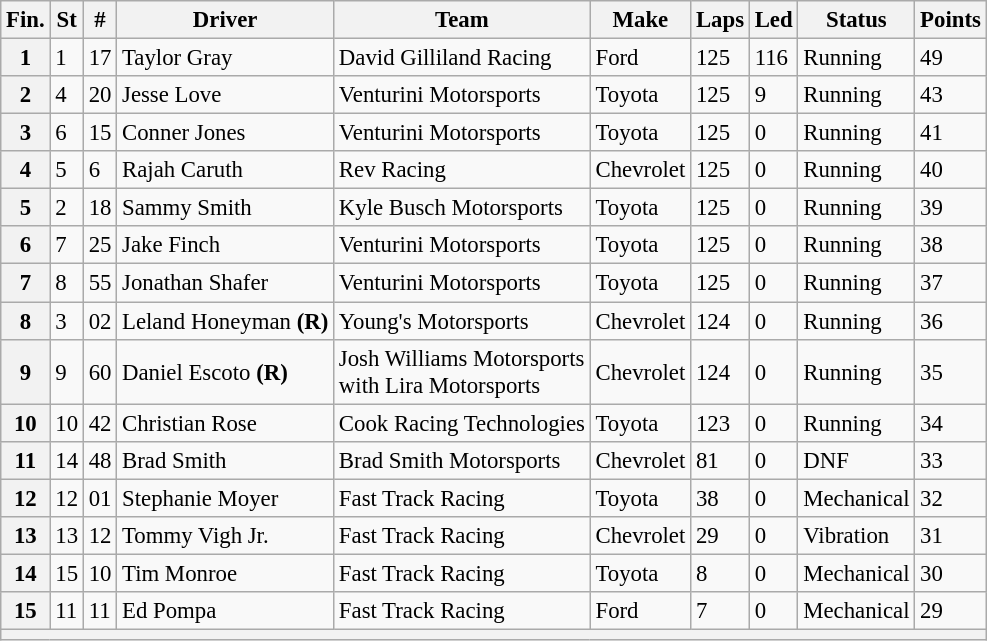<table class="wikitable" style="font-size:95%">
<tr>
<th>Fin.</th>
<th>St</th>
<th>#</th>
<th>Driver</th>
<th>Team</th>
<th>Make</th>
<th>Laps</th>
<th>Led</th>
<th>Status</th>
<th>Points</th>
</tr>
<tr>
<th>1</th>
<td>1</td>
<td>17</td>
<td>Taylor Gray</td>
<td>David Gilliland Racing</td>
<td>Ford</td>
<td>125</td>
<td>116</td>
<td>Running</td>
<td>49</td>
</tr>
<tr>
<th>2</th>
<td>4</td>
<td>20</td>
<td>Jesse Love</td>
<td>Venturini Motorsports</td>
<td>Toyota</td>
<td>125</td>
<td>9</td>
<td>Running</td>
<td>43</td>
</tr>
<tr>
<th>3</th>
<td>6</td>
<td>15</td>
<td>Conner Jones</td>
<td>Venturini Motorsports</td>
<td>Toyota</td>
<td>125</td>
<td>0</td>
<td>Running</td>
<td>41</td>
</tr>
<tr>
<th>4</th>
<td>5</td>
<td>6</td>
<td>Rajah Caruth</td>
<td>Rev Racing</td>
<td>Chevrolet</td>
<td>125</td>
<td>0</td>
<td>Running</td>
<td>40</td>
</tr>
<tr>
<th>5</th>
<td>2</td>
<td>18</td>
<td>Sammy Smith</td>
<td>Kyle Busch Motorsports</td>
<td>Toyota</td>
<td>125</td>
<td>0</td>
<td>Running</td>
<td>39</td>
</tr>
<tr>
<th>6</th>
<td>7</td>
<td>25</td>
<td>Jake Finch</td>
<td>Venturini Motorsports</td>
<td>Toyota</td>
<td>125</td>
<td>0</td>
<td>Running</td>
<td>38</td>
</tr>
<tr>
<th>7</th>
<td>8</td>
<td>55</td>
<td>Jonathan Shafer</td>
<td>Venturini Motorsports</td>
<td>Toyota</td>
<td>125</td>
<td>0</td>
<td>Running</td>
<td>37</td>
</tr>
<tr>
<th>8</th>
<td>3</td>
<td>02</td>
<td>Leland Honeyman <strong>(R)</strong></td>
<td>Young's Motorsports</td>
<td>Chevrolet</td>
<td>124</td>
<td>0</td>
<td>Running</td>
<td>36</td>
</tr>
<tr>
<th>9</th>
<td>9</td>
<td>60</td>
<td>Daniel Escoto <strong>(R)</strong></td>
<td>Josh Williams Motorsports <br> with Lira Motorsports</td>
<td>Chevrolet</td>
<td>124</td>
<td>0</td>
<td>Running</td>
<td>35</td>
</tr>
<tr>
<th>10</th>
<td>10</td>
<td>42</td>
<td>Christian Rose</td>
<td>Cook Racing Technologies</td>
<td>Toyota</td>
<td>123</td>
<td>0</td>
<td>Running</td>
<td>34</td>
</tr>
<tr>
<th>11</th>
<td>14</td>
<td>48</td>
<td>Brad Smith</td>
<td>Brad Smith Motorsports</td>
<td>Chevrolet</td>
<td>81</td>
<td>0</td>
<td>DNF</td>
<td>33</td>
</tr>
<tr>
<th>12</th>
<td>12</td>
<td>01</td>
<td>Stephanie Moyer</td>
<td>Fast Track Racing</td>
<td>Toyota</td>
<td>38</td>
<td>0</td>
<td>Mechanical</td>
<td>32</td>
</tr>
<tr>
<th>13</th>
<td>13</td>
<td>12</td>
<td>Tommy Vigh Jr.</td>
<td>Fast Track Racing</td>
<td>Chevrolet</td>
<td>29</td>
<td>0</td>
<td>Vibration</td>
<td>31</td>
</tr>
<tr>
<th>14</th>
<td>15</td>
<td>10</td>
<td>Tim Monroe</td>
<td>Fast Track Racing</td>
<td>Toyota</td>
<td>8</td>
<td>0</td>
<td>Mechanical</td>
<td>30</td>
</tr>
<tr>
<th>15</th>
<td>11</td>
<td>11</td>
<td>Ed Pompa</td>
<td>Fast Track Racing</td>
<td>Ford</td>
<td>7</td>
<td>0</td>
<td>Mechanical</td>
<td>29</td>
</tr>
<tr>
<th colspan="10"></th>
</tr>
</table>
